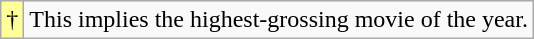<table class="wikitable">
<tr>
<td style="background-color:#FFFF99">†</td>
<td>This implies the highest-grossing movie of the year.</td>
</tr>
</table>
